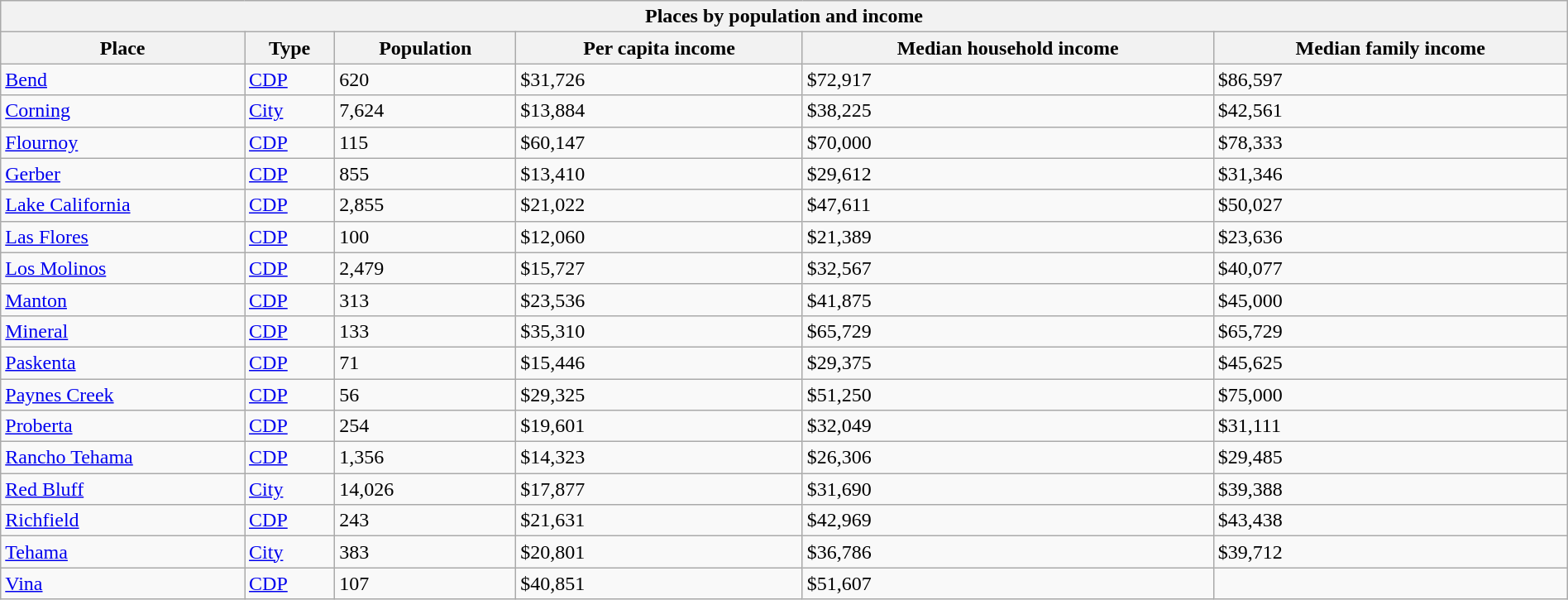<table class="wikitable collapsible collapsed sortable" style="width: 100%;">
<tr>
<th colspan=6>Places by population and income</th>
</tr>
<tr>
<th>Place</th>
<th>Type</th>
<th>Population</th>
<th data-sort-type="currency">Per capita income</th>
<th data-sort-type="currency">Median household income</th>
<th data-sort-type="currency">Median family income</th>
</tr>
<tr>
<td><a href='#'>Bend</a></td>
<td><a href='#'>CDP</a></td>
<td>620</td>
<td>$31,726</td>
<td>$72,917</td>
<td>$86,597</td>
</tr>
<tr>
<td><a href='#'>Corning</a></td>
<td><a href='#'>City</a></td>
<td>7,624</td>
<td>$13,884</td>
<td>$38,225</td>
<td>$42,561</td>
</tr>
<tr>
<td><a href='#'>Flournoy</a></td>
<td><a href='#'>CDP</a></td>
<td>115</td>
<td>$60,147</td>
<td>$70,000</td>
<td>$78,333</td>
</tr>
<tr>
<td><a href='#'>Gerber</a></td>
<td><a href='#'>CDP</a></td>
<td>855</td>
<td>$13,410</td>
<td>$29,612</td>
<td>$31,346</td>
</tr>
<tr>
<td><a href='#'>Lake California</a></td>
<td><a href='#'>CDP</a></td>
<td>2,855</td>
<td>$21,022</td>
<td>$47,611</td>
<td>$50,027</td>
</tr>
<tr>
<td><a href='#'>Las Flores</a></td>
<td><a href='#'>CDP</a></td>
<td>100</td>
<td>$12,060</td>
<td>$21,389</td>
<td>$23,636</td>
</tr>
<tr>
<td><a href='#'>Los Molinos</a></td>
<td><a href='#'>CDP</a></td>
<td>2,479</td>
<td>$15,727</td>
<td>$32,567</td>
<td>$40,077</td>
</tr>
<tr>
<td><a href='#'>Manton</a></td>
<td><a href='#'>CDP</a></td>
<td>313</td>
<td>$23,536</td>
<td>$41,875</td>
<td>$45,000</td>
</tr>
<tr>
<td><a href='#'>Mineral</a></td>
<td><a href='#'>CDP</a></td>
<td>133</td>
<td>$35,310</td>
<td>$65,729</td>
<td>$65,729</td>
</tr>
<tr>
<td><a href='#'>Paskenta</a></td>
<td><a href='#'>CDP</a></td>
<td>71</td>
<td>$15,446</td>
<td>$29,375</td>
<td>$45,625</td>
</tr>
<tr>
<td><a href='#'>Paynes Creek</a></td>
<td><a href='#'>CDP</a></td>
<td>56</td>
<td>$29,325</td>
<td>$51,250</td>
<td>$75,000</td>
</tr>
<tr>
<td><a href='#'>Proberta</a></td>
<td><a href='#'>CDP</a></td>
<td>254</td>
<td>$19,601</td>
<td>$32,049</td>
<td>$31,111</td>
</tr>
<tr>
<td><a href='#'>Rancho Tehama</a></td>
<td><a href='#'>CDP</a></td>
<td>1,356</td>
<td>$14,323</td>
<td>$26,306</td>
<td>$29,485</td>
</tr>
<tr>
<td><a href='#'>Red Bluff</a></td>
<td><a href='#'>City</a></td>
<td>14,026</td>
<td>$17,877</td>
<td>$31,690</td>
<td>$39,388</td>
</tr>
<tr>
<td><a href='#'>Richfield</a></td>
<td><a href='#'>CDP</a></td>
<td>243</td>
<td>$21,631</td>
<td>$42,969</td>
<td>$43,438</td>
</tr>
<tr>
<td><a href='#'>Tehama</a></td>
<td><a href='#'>City</a></td>
<td>383</td>
<td>$20,801</td>
<td>$36,786</td>
<td>$39,712</td>
</tr>
<tr>
<td><a href='#'>Vina</a></td>
<td><a href='#'>CDP</a></td>
<td>107</td>
<td>$40,851</td>
<td>$51,607</td>
<td></td>
</tr>
</table>
